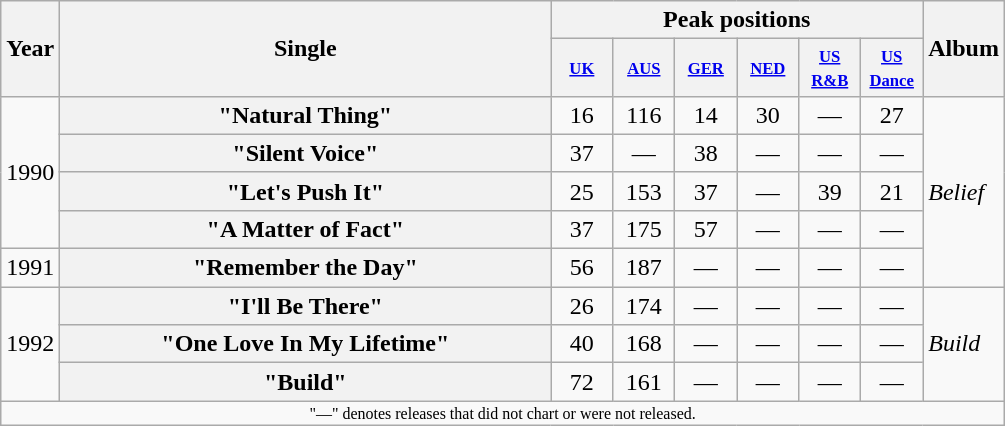<table class="wikitable plainrowheaders" style="text-align:center;">
<tr>
<th rowspan="2">Year</th>
<th rowspan="2" style="width:20em;">Single</th>
<th colspan="6">Peak positions</th>
<th rowspan="2">Album</th>
</tr>
<tr style="font-size:smaller;">
<th width="35"><small><a href='#'>UK</a></small><br></th>
<th width="35"><small><a href='#'>AUS</a></small><br></th>
<th width="35"><small><a href='#'>GER</a></small><br></th>
<th width="35"><small><a href='#'>NED</a></small><br></th>
<th width="35"><small><a href='#'>US R&B</a></small><br></th>
<th width="35"><small><a href='#'>US Dance</a></small><br></th>
</tr>
<tr>
<td rowspan="4">1990</td>
<th scope="row">"Natural Thing"</th>
<td>16</td>
<td>116</td>
<td>14</td>
<td>30</td>
<td>—</td>
<td>27</td>
<td align="left" rowspan="5"><em>Belief</em></td>
</tr>
<tr>
<th scope="row">"Silent Voice"</th>
<td>37</td>
<td>—</td>
<td>38</td>
<td>—</td>
<td>—</td>
<td>—</td>
</tr>
<tr>
<th scope="row">"Let's Push It"</th>
<td>25</td>
<td>153</td>
<td>37</td>
<td>—</td>
<td>39</td>
<td>21</td>
</tr>
<tr>
<th scope="row">"A Matter of Fact"</th>
<td>37</td>
<td>175</td>
<td>57</td>
<td>—</td>
<td>—</td>
<td>—</td>
</tr>
<tr>
<td>1991</td>
<th scope="row">"Remember the Day"</th>
<td>56</td>
<td>187</td>
<td>—</td>
<td>—</td>
<td>—</td>
<td>—</td>
</tr>
<tr>
<td rowspan="3">1992</td>
<th scope="row">"I'll Be There"</th>
<td>26</td>
<td>174</td>
<td>—</td>
<td>—</td>
<td>—</td>
<td>—</td>
<td align="left" rowspan="3"><em>Build</em></td>
</tr>
<tr>
<th scope="row">"One Love In My Lifetime"</th>
<td>40</td>
<td>168</td>
<td>—</td>
<td>—</td>
<td>—</td>
<td>—</td>
</tr>
<tr>
<th scope="row">"Build"</th>
<td>72</td>
<td>161</td>
<td>—</td>
<td>—</td>
<td>—</td>
<td>—</td>
</tr>
<tr>
<td align="center" colspan="9" style="font-size:8pt">"—" denotes releases that did not chart or were not released.</td>
</tr>
</table>
